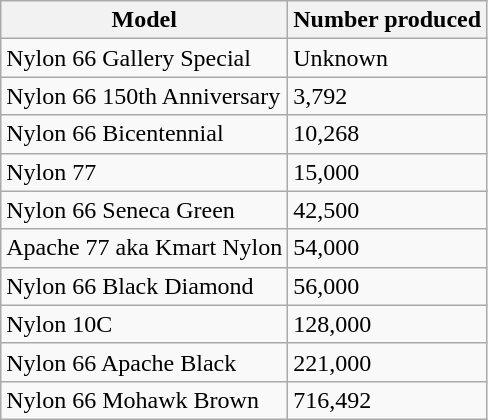<table class="wikitable sortable">
<tr>
<th>Model</th>
<th>Number produced</th>
</tr>
<tr>
<td>Nylon 66 Gallery Special</td>
<td>Unknown</td>
</tr>
<tr>
<td>Nylon 66 150th Anniversary</td>
<td>3,792</td>
</tr>
<tr>
<td>Nylon 66 Bicentennial</td>
<td>10,268</td>
</tr>
<tr>
<td>Nylon 77</td>
<td>15,000</td>
</tr>
<tr>
<td>Nylon 66 Seneca Green</td>
<td>42,500</td>
</tr>
<tr>
<td>Apache 77 aka Kmart Nylon</td>
<td>54,000</td>
</tr>
<tr>
<td>Nylon 66 Black Diamond</td>
<td>56,000</td>
</tr>
<tr>
<td>Nylon 10C</td>
<td>128,000</td>
</tr>
<tr>
<td>Nylon 66 Apache Black</td>
<td>221,000</td>
</tr>
<tr>
<td>Nylon 66 Mohawk Brown</td>
<td>716,492</td>
</tr>
</table>
